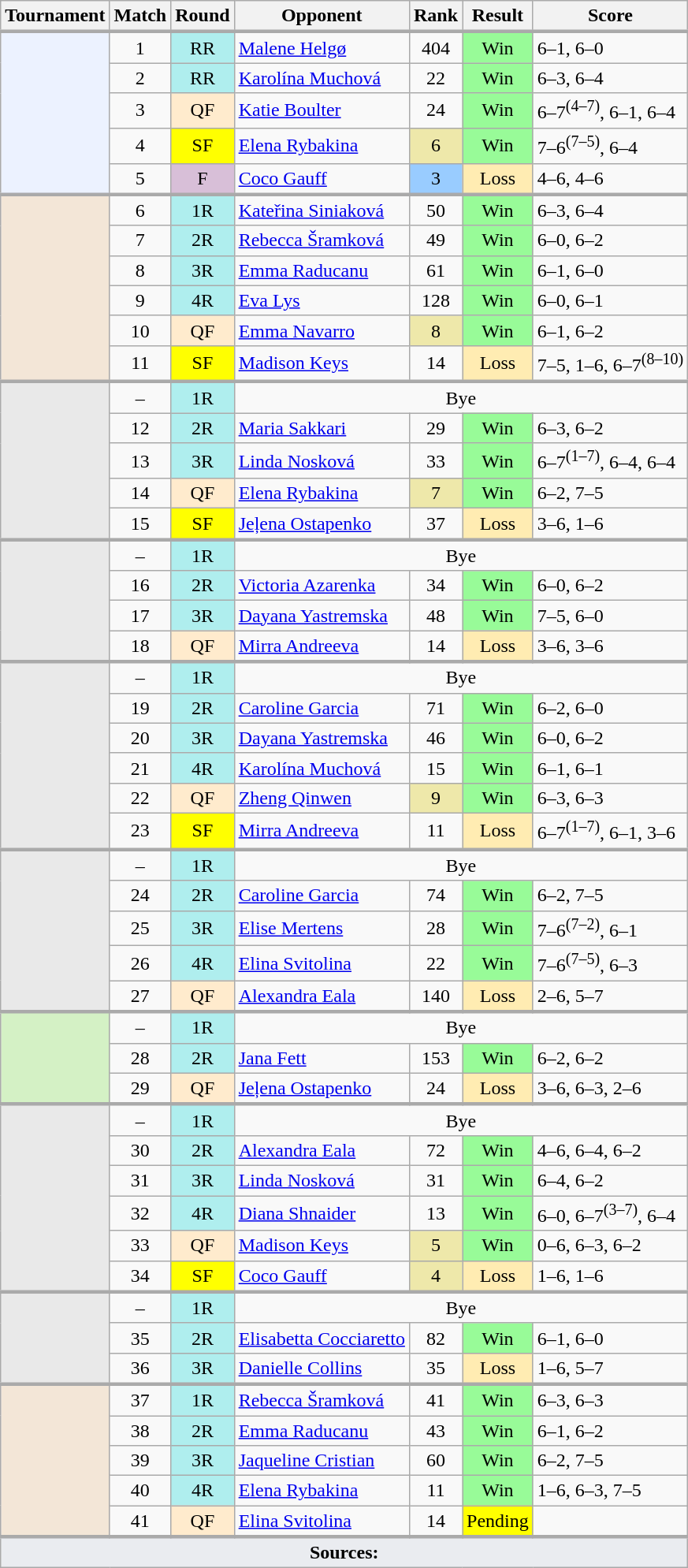<table class="wikitable">
<tr>
<th>Tournament</th>
<th>Match</th>
<th>Round</th>
<th>Opponent</th>
<th>Rank</th>
<th>Result</th>
<th>Score</th>
</tr>
<tr style="border-top:3px solid #aaaaaa">
<td rowspan="5" style="background:#ecf2ff; text-align:left"></td>
<td style="text-align:center">1</td>
<td style="text-align:center; background:#afeeee">RR</td>
<td> <a href='#'>Malene Helgø</a></td>
<td style="text-align:center">404</td>
<td style="text-align:center; background:#98fb98">Win</td>
<td>6–1, 6–0</td>
</tr>
<tr>
<td style="text-align:center">2</td>
<td style="text-align:center; background:#afeeee">RR</td>
<td> <a href='#'>Karolína Muchová</a></td>
<td style="text-align:center">22</td>
<td style="text-align:center; background:#98fb98">Win</td>
<td>6–3, 6–4</td>
</tr>
<tr>
<td style="text-align:center">3</td>
<td style="text-align:center; background:#ffebcd">QF</td>
<td> <a href='#'>Katie Boulter</a></td>
<td style="text-align:center">24</td>
<td style="text-align:center; background:#98fb98">Win</td>
<td>6–7<sup>(4–7)</sup>, 6–1, 6–4</td>
</tr>
<tr>
<td style="text-align:center">4</td>
<td style="text-align:center; background:yellow">SF</td>
<td> <a href='#'>Elena Rybakina</a></td>
<td style="text-align:center; background:#eee8aa">6</td>
<td style="text-align:center; background:#98fb98">Win</td>
<td>7–6<sup>(7–5)</sup>, 6–4</td>
</tr>
<tr>
<td style="text-align:center">5</td>
<td style="text-align:center; background:thistle">F</td>
<td> <a href='#'>Coco Gauff</a></td>
<td style="text-align:center; background:#99ccff">3</td>
<td style="text-align:center; background:#ffecb2">Loss</td>
<td>4–6, 4–6</td>
</tr>
<tr style="border-top:3px solid #aaaaaa">
<td rowspan="6" style="background:#f3e6d7; text-align:left"></td>
<td style="text-align:center">6</td>
<td style="text-align:center; background:#afeeee">1R</td>
<td> <a href='#'>Kateřina Siniaková</a></td>
<td style="text-align:center">50</td>
<td style="text-align:center; background:#98fb98">Win</td>
<td>6–3, 6–4</td>
</tr>
<tr>
<td style="text-align:center">7</td>
<td style="text-align:center; background:#afeeee">2R</td>
<td> <a href='#'>Rebecca Šramková</a></td>
<td style="text-align:center">49</td>
<td style="text-align:center; background:#98fb98">Win</td>
<td>6–0, 6–2</td>
</tr>
<tr>
<td style="text-align:center">8</td>
<td style="text-align:center; background:#afeeee">3R</td>
<td> <a href='#'>Emma Raducanu</a></td>
<td style="text-align:center">61</td>
<td style="text-align:center; background:#98fb98">Win</td>
<td>6–1, 6–0</td>
</tr>
<tr>
<td style="text-align:center">9</td>
<td style="text-align:center; background:#afeeee">4R</td>
<td> <a href='#'>Eva Lys</a> </td>
<td style="text-align:center">128</td>
<td style="text-align:center; background:#98fb98">Win</td>
<td>6–0, 6–1</td>
</tr>
<tr>
<td style="text-align:center">10</td>
<td style="text-align:center; background:#ffebcd">QF</td>
<td> <a href='#'>Emma Navarro</a> </td>
<td style="text-align:center; background:#eee8aa">8</td>
<td style="text-align:center; background:#98fb98">Win</td>
<td>6–1, 6–2</td>
</tr>
<tr>
<td style="text-align:center">11</td>
<td style="text-align:center; background:yellow">SF</td>
<td> <a href='#'>Madison Keys</a> </td>
<td style="text-align:center">14</td>
<td style="text-align:center; background:#ffecb2">Loss</td>
<td>7–5, 1–6, 6–7<sup>(8–10)</sup></td>
</tr>
<tr style="border-top:3px solid #aaaaaa">
<td rowspan="5" style="background:#e9e9e9; text-align:left"></td>
<td style="text-align:center">–</td>
<td style="text-align:center; background:#afeeee">1R</td>
<td colspan="4" style="text-align:center">Bye</td>
</tr>
<tr>
<td style="text-align:center">12</td>
<td style="text-align:center; background:#afeeee">2R</td>
<td> <a href='#'>Maria Sakkari</a></td>
<td style="text-align:center">29</td>
<td style="text-align:center; background:#98fb98">Win</td>
<td>6–3, 6–2</td>
</tr>
<tr>
<td style="text-align:center">13</td>
<td style="text-align:center; background:#afeeee">3R</td>
<td> <a href='#'>Linda Nosková</a></td>
<td style="text-align:center">33</td>
<td style="text-align:center; background:#98fb98">Win</td>
<td>6–7<sup>(1–7)</sup>, 6–4, 6–4</td>
</tr>
<tr>
<td style="text-align:center">14</td>
<td style="text-align:center; background:#ffebcd">QF</td>
<td> <a href='#'>Elena Rybakina</a> </td>
<td style="text-align:center; background:#eee8aa">7</td>
<td style="text-align:center; background:#98fb98">Win</td>
<td>6–2, 7–5</td>
</tr>
<tr>
<td style="text-align:center">15</td>
<td style="text-align:center; background:yellow">SF</td>
<td> <a href='#'>Jeļena Ostapenko</a></td>
<td style="text-align:center">37</td>
<td style="text-align:center; background:#ffecb2">Loss</td>
<td>3–6, 1–6</td>
</tr>
<tr style="border-top:3px solid #aaaaaa">
<td rowspan="4" style="background:#e9e9e9; text-align:left"></td>
<td style="text-align:center">–</td>
<td style="text-align:center; background:#afeeee">1R</td>
<td colspan="4" style="text-align:center">Bye</td>
</tr>
<tr>
<td style="text-align:center">16</td>
<td style="text-align:center; background:#afeeee">2R</td>
<td> <a href='#'>Victoria Azarenka</a></td>
<td style="text-align:center">34</td>
<td style="text-align:center; background:#98fb98">Win</td>
<td>6–0, 6–2</td>
</tr>
<tr>
<td style="text-align:center">17</td>
<td style="text-align:center; background:#afeeee">3R</td>
<td> <a href='#'>Dayana Yastremska</a></td>
<td style="text-align:center">48</td>
<td style="text-align:center; background:#98fb98">Win</td>
<td>7–5, 6–0</td>
</tr>
<tr>
<td style="text-align:center">18</td>
<td style="text-align:center; background:#ffebcd">QF</td>
<td> <a href='#'>Mirra Andreeva</a> </td>
<td style="text-align:center">14</td>
<td style="text-align:center; background:#ffecb2">Loss</td>
<td>3–6, 3–6</td>
</tr>
<tr style="border-top:3px solid #aaaaaa">
<td rowspan="6" style="background:#e9e9e9; text-align:left"></td>
<td style="text-align:center">–</td>
<td style="text-align:center; background:#afeeee">1R</td>
<td colspan="4" style="text-align:center">Bye</td>
</tr>
<tr>
<td style="text-align:center">19</td>
<td style="text-align:center; background:#afeeee">2R</td>
<td> <a href='#'>Caroline Garcia</a></td>
<td style="text-align:center">71</td>
<td style="text-align:center; background:#98fb98">Win</td>
<td>6–2, 6–0</td>
</tr>
<tr>
<td style="text-align:center">20</td>
<td style="text-align:center; background:#afeeee">3R</td>
<td> <a href='#'>Dayana Yastremska</a></td>
<td style="text-align:center">46</td>
<td style="text-align:center; background:#98fb98">Win</td>
<td>6–0, 6–2</td>
</tr>
<tr>
<td style="text-align:center">21</td>
<td style="text-align:center; background:#afeeee">4R</td>
<td> <a href='#'>Karolína Muchová</a> </td>
<td style="text-align:center">15</td>
<td style="text-align:center; background:#98fb98">Win</td>
<td>6–1, 6–1</td>
</tr>
<tr>
<td style="text-align:center">22</td>
<td style="text-align:center; background:#ffebcd">QF</td>
<td> <a href='#'>Zheng Qinwen</a> </td>
<td style="text-align:center; background:#eee8aa">9</td>
<td style="text-align:center; background:#98fb98">Win</td>
<td>6–3, 6–3</td>
</tr>
<tr>
<td style="text-align:center">23</td>
<td style="text-align:center; background:yellow">SF</td>
<td> <a href='#'>Mirra Andreeva</a> </td>
<td style="text-align:center">11</td>
<td style="text-align:center; background:#ffecb2">Loss</td>
<td>6–7<sup>(1–7)</sup>, 6–1, 3–6</td>
</tr>
<tr style="border-top:3px solid #aaaaaa">
<td rowspan="5" style="background:#e9e9e9; text-align:left"></td>
<td style="text-align:center">–</td>
<td style="text-align:center; background:#afeeee">1R</td>
<td colspan="4" style="text-align:center">Bye</td>
</tr>
<tr>
<td style="text-align:center">24</td>
<td style="text-align:center; background:#afeeee">2R</td>
<td> <a href='#'>Caroline Garcia</a></td>
<td style="text-align:center">74</td>
<td style="text-align:center; background:#98fb98">Win</td>
<td>6–2, 7–5</td>
</tr>
<tr>
<td style="text-align:center">25</td>
<td style="text-align:center; background:#afeeee">3R</td>
<td> <a href='#'>Elise Mertens</a> </td>
<td style="text-align:center">28</td>
<td style="text-align:center; background:#98fb98">Win</td>
<td>7–6<sup>(7–2)</sup>, 6–1</td>
</tr>
<tr>
<td style="text-align:center">26</td>
<td style="text-align:center; background:#afeeee">4R</td>
<td> <a href='#'>Elina Svitolina</a> </td>
<td style="text-align:center">22</td>
<td style="text-align:center; background:#98fb98">Win</td>
<td>7–6<sup>(7–5)</sup>, 6–3</td>
</tr>
<tr>
<td style="text-align:center">27</td>
<td style="text-align:center; background:#ffebcd">QF</td>
<td> <a href='#'>Alexandra Eala</a> </td>
<td style="text-align:center">140</td>
<td style="text-align:center; background:#ffecb2">Loss</td>
<td>2–6, 5–7</td>
</tr>
<tr style="border-top:3px solid #aaaaaa">
<td rowspan="3" style="background:#d4f1c5; text-align:left"></td>
<td style="text-align:center">–</td>
<td style="text-align:center; background:#afeeee">1R</td>
<td colspan="4" style="text-align:center">Bye</td>
</tr>
<tr>
<td style="text-align:center">28</td>
<td style="text-align:center; background:#afeeee">2R</td>
<td> <a href='#'>Jana Fett</a> </td>
<td style="text-align:center">153</td>
<td style="text-align:center; background:#98fb98">Win</td>
<td>6–2, 6–2</td>
</tr>
<tr>
<td style="text-align:center">29</td>
<td style="text-align:center; background:#ffebcd">QF</td>
<td> <a href='#'>Jeļena Ostapenko</a></td>
<td style="text-align:center">24</td>
<td style="text-align:center; background:#ffecb2">Loss</td>
<td>3–6, 6–3, 2–6</td>
</tr>
<tr style="border-top:3px solid #aaaaaa">
<td rowspan="6" style="background:#e9e9e9; text-align:left"></td>
<td style="text-align:center">–</td>
<td style="text-align:center; background:#afeeee">1R</td>
<td colspan="4" style="text-align:center">Bye</td>
</tr>
<tr>
<td style="text-align:center">30</td>
<td style="text-align:center; background:#afeeee">2R</td>
<td> <a href='#'>Alexandra Eala</a> </td>
<td style="text-align:center">72</td>
<td style="text-align:center; background:#98fb98">Win</td>
<td>4–6, 6–4, 6–2</td>
</tr>
<tr>
<td style="text-align:center">31</td>
<td style="text-align:center; background:#afeeee">3R</td>
<td> <a href='#'>Linda Nosková</a> </td>
<td style="text-align:center">31</td>
<td style="text-align:center; background:#98fb98">Win</td>
<td>6–4, 6–2</td>
</tr>
<tr>
<td style="text-align:center">32</td>
<td style="text-align:center; background:#afeeee">4R</td>
<td> <a href='#'>Diana Shnaider</a> </td>
<td style="text-align:center">13</td>
<td style="text-align:center; background:#98fb98">Win</td>
<td>6–0, 6–7<sup>(3–7)</sup>, 6–4</td>
</tr>
<tr>
<td style="text-align:center">33</td>
<td style="text-align:center; background:#ffebcd">QF</td>
<td> <a href='#'>Madison Keys</a> </td>
<td style="text-align:center; background:#eee8aa">5</td>
<td style="text-align:center; background:#98fb98">Win</td>
<td>0–6, 6–3, 6–2</td>
</tr>
<tr>
<td style="text-align:center">34</td>
<td style="text-align:center; background:yellow">SF</td>
<td> <a href='#'>Coco Gauff</a> </td>
<td style="text-align:center; background:#eee8aa">4</td>
<td style="text-align:center; background:#ffecb2">Loss</td>
<td>1–6, 1–6</td>
</tr>
<tr style="border-top:3px solid #aaaaaa">
<td rowspan="3" style="background:#e9e9e9; text-align:left"></td>
<td style="text-align:center">–</td>
<td style="text-align:center; background:#afeeee">1R</td>
<td colspan="4" style="text-align:center">Bye</td>
</tr>
<tr>
<td style="text-align:center">35</td>
<td style="text-align:center; background:#afeeee">2R</td>
<td> <a href='#'>Elisabetta Cocciaretto</a> </td>
<td style="text-align:center">82</td>
<td style="text-align:center; background:#98fb98">Win</td>
<td>6–1, 6–0</td>
</tr>
<tr>
<td style="text-align:center">36</td>
<td style="text-align:center; background:#afeeee">3R</td>
<td> <a href='#'>Danielle Collins</a> </td>
<td style="text-align:center">35</td>
<td style="text-align:center; background:#ffecb2">Loss</td>
<td>1–6, 5–7</td>
</tr>
<tr style="border-top:3px solid #aaaaaa">
<td rowspan="5" style="background:#f3e6d7; text-align:left"></td>
<td style="text-align:center">37</td>
<td style="text-align:center; background:#afeeee">1R</td>
<td> <a href='#'>Rebecca Šramková</a></td>
<td style="text-align:center">41</td>
<td style="text-align:center; background:#98fb98">Win</td>
<td>6–3, 6–3</td>
</tr>
<tr>
<td style="text-align:center">38</td>
<td style="text-align:center; background:#afeeee">2R</td>
<td> <a href='#'>Emma Raducanu</a></td>
<td style="text-align:center">43</td>
<td style="text-align:center; background:#98fb98">Win</td>
<td>6–1, 6–2</td>
</tr>
<tr>
<td style="text-align:center">39</td>
<td style="text-align:center; background:#afeeee">3R</td>
<td> <a href='#'>Jaqueline Cristian</a></td>
<td style="text-align:center">60</td>
<td style="text-align:center; background:#98fb98">Win</td>
<td>6–2, 7–5</td>
</tr>
<tr>
<td style="text-align:center">40</td>
<td style="text-align:center; background:#afeeee">4R</td>
<td> <a href='#'>Elena Rybakina</a> </td>
<td style="text-align:center">11</td>
<td style="text-align:center; background:#98fb98">Win</td>
<td>1–6, 6–3, 7–5</td>
</tr>
<tr>
<td style="text-align:center">41</td>
<td style="text-align:center; background:#ffebcd">QF</td>
<td> <a href='#'>Elina Svitolina</a> </td>
<td style="text-align:center">14</td>
<td style="text-align:center; background:yellow">Pending</td>
<td></td>
</tr>
<tr style="border-top:3px solid #aaaaaa">
<td colspan="7" style="background-color:#eaecf0;text-align:center"><strong>Sources:</strong></td>
</tr>
</table>
